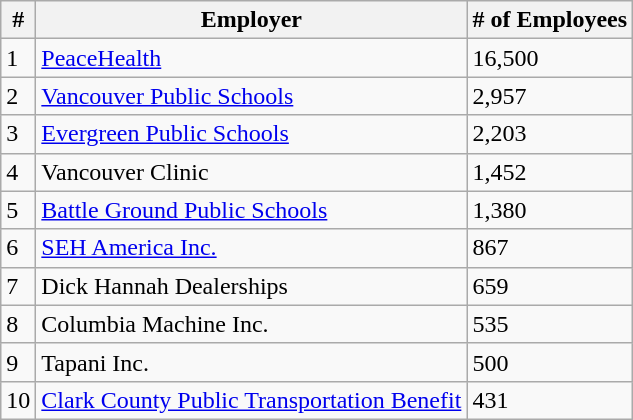<table class="wikitable">
<tr>
<th>#</th>
<th>Employer</th>
<th># of Employees</th>
</tr>
<tr>
<td>1</td>
<td><a href='#'>PeaceHealth</a></td>
<td>16,500</td>
</tr>
<tr>
<td>2</td>
<td><a href='#'>Vancouver Public Schools</a></td>
<td>2,957</td>
</tr>
<tr>
<td>3</td>
<td><a href='#'>Evergreen Public Schools</a></td>
<td>2,203</td>
</tr>
<tr>
<td>4</td>
<td>Vancouver Clinic</td>
<td>1,452</td>
</tr>
<tr>
<td>5</td>
<td><a href='#'>Battle Ground Public Schools</a></td>
<td>1,380</td>
</tr>
<tr>
<td>6</td>
<td><a href='#'>SEH America Inc.</a></td>
<td>867</td>
</tr>
<tr>
<td>7</td>
<td>Dick Hannah Dealerships</td>
<td>659</td>
</tr>
<tr>
<td>8</td>
<td>Columbia Machine Inc.</td>
<td>535</td>
</tr>
<tr>
<td>9</td>
<td>Tapani Inc.</td>
<td>500</td>
</tr>
<tr>
<td>10</td>
<td><a href='#'>Clark County Public Transportation Benefit</a></td>
<td>431</td>
</tr>
</table>
